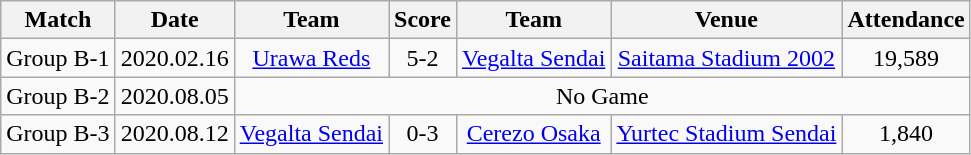<table class="wikitable" style="text-align:center;">
<tr>
<th>Match</th>
<th>Date</th>
<th>Team</th>
<th>Score</th>
<th>Team</th>
<th>Venue</th>
<th>Attendance</th>
</tr>
<tr>
<td>Group B-1</td>
<td>2020.02.16</td>
<td><a href='#'>Urawa Reds</a></td>
<td>5-2</td>
<td><a href='#'>Vegalta Sendai</a></td>
<td><a href='#'>Saitama Stadium 2002</a></td>
<td>19,589</td>
</tr>
<tr>
<td>Group B-2</td>
<td>2020.08.05</td>
<td colspan="5">No Game</td>
</tr>
<tr>
<td>Group B-3</td>
<td>2020.08.12</td>
<td><a href='#'>Vegalta Sendai</a></td>
<td>0-3</td>
<td><a href='#'>Cerezo Osaka</a></td>
<td><a href='#'>Yurtec Stadium Sendai</a></td>
<td>1,840</td>
</tr>
</table>
